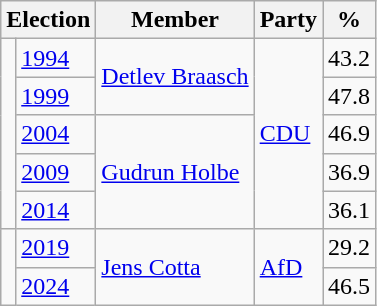<table class=wikitable>
<tr>
<th colspan=2>Election</th>
<th>Member</th>
<th>Party</th>
<th>%</th>
</tr>
<tr>
<td rowspan=5 bgcolor=></td>
<td><a href='#'>1994</a></td>
<td rowspan=2><a href='#'>Detlev Braasch</a></td>
<td rowspan=5><a href='#'>CDU</a></td>
<td align=right>43.2</td>
</tr>
<tr>
<td><a href='#'>1999</a></td>
<td align=right>47.8</td>
</tr>
<tr>
<td><a href='#'>2004</a></td>
<td rowspan=3><a href='#'>Gudrun Holbe</a></td>
<td align=right>46.9</td>
</tr>
<tr>
<td><a href='#'>2009</a></td>
<td align=right>36.9</td>
</tr>
<tr>
<td><a href='#'>2014</a></td>
<td align=right>36.1</td>
</tr>
<tr>
<td rowspan=2 bgcolor=></td>
<td><a href='#'>2019</a></td>
<td rowspan=2><a href='#'>Jens Cotta</a></td>
<td rowspan=2><a href='#'>AfD</a></td>
<td align=right>29.2</td>
</tr>
<tr>
<td><a href='#'>2024</a></td>
<td align=right>46.5</td>
</tr>
</table>
